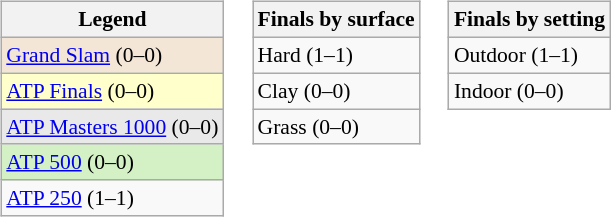<table>
<tr valign="top">
<td><br><table class=wikitable style=font-size:90%>
<tr>
<th>Legend</th>
</tr>
<tr style="background:#f3e6d7;">
<td><a href='#'>Grand Slam</a> (0–0)</td>
</tr>
<tr style="background:#ffc;">
<td><a href='#'>ATP Finals</a> (0–0)</td>
</tr>
<tr style="background:#e9e9e9;">
<td><a href='#'>ATP Masters 1000</a> (0–0)</td>
</tr>
<tr style="background:#d4f1c5;">
<td><a href='#'>ATP 500</a> (0–0)</td>
</tr>
<tr>
<td><a href='#'>ATP 250</a> (1–1)</td>
</tr>
</table>
</td>
<td><br><table class=wikitable style=font-size:90%>
<tr>
<th>Finals by surface</th>
</tr>
<tr>
<td>Hard (1–1)</td>
</tr>
<tr>
<td>Clay (0–0)</td>
</tr>
<tr>
<td>Grass (0–0)</td>
</tr>
</table>
</td>
<td><br><table class=wikitable style=font-size:90%>
<tr>
<th>Finals by setting</th>
</tr>
<tr>
<td>Outdoor (1–1)</td>
</tr>
<tr>
<td>Indoor (0–0)</td>
</tr>
</table>
</td>
</tr>
</table>
